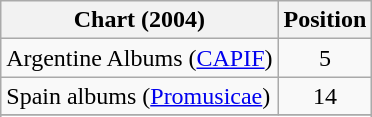<table class="wikitable sortable plainrowheaders">
<tr>
<th align="left">Chart (2004)</th>
<th align="left">Position</th>
</tr>
<tr>
<td align="left">Argentine Albums (<a href='#'>CAPIF</a>)</td>
<td align="center">5</td>
</tr>
<tr>
<td align="left">Spain albums (<a href='#'>Promusicae</a>)</td>
<td align="center">14</td>
</tr>
<tr>
</tr>
<tr>
</tr>
<tr>
</tr>
<tr>
</tr>
</table>
